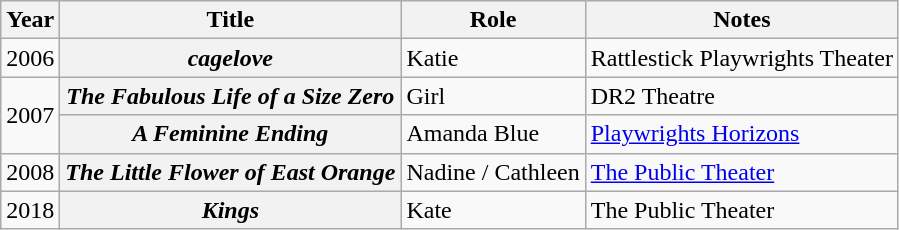<table class="wikitable sortable plainrowheaders">
<tr>
<th scope="col">Year</th>
<th scope="col">Title</th>
<th scope="col">Role</th>
<th scope="col" class="unsortable">Notes</th>
</tr>
<tr>
<td>2006</td>
<th scope="row"><em>cagelove</em></th>
<td>Katie</td>
<td>Rattlestick Playwrights Theater</td>
</tr>
<tr>
<td rowspan=2>2007</td>
<th scope="row"><em>The Fabulous Life of a Size Zero</em></th>
<td>Girl</td>
<td>DR2 Theatre</td>
</tr>
<tr>
<th scope="row"><em>A Feminine Ending</em></th>
<td>Amanda Blue</td>
<td><a href='#'>Playwrights Horizons</a></td>
</tr>
<tr>
<td>2008</td>
<th scope="row"><em>The Little Flower of East Orange</em></th>
<td>Nadine / Cathleen</td>
<td><a href='#'>The Public Theater</a></td>
</tr>
<tr>
<td>2018</td>
<th scope="row"><em>Kings</em></th>
<td>Kate</td>
<td>The Public Theater</td>
</tr>
</table>
